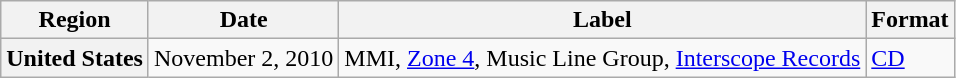<table class="wikitable sortable plainrowheaders">
<tr>
<th>Region</th>
<th>Date</th>
<th>Label</th>
<th>Format</th>
</tr>
<tr>
<th scope="row">United States</th>
<td>November 2, 2010</td>
<td>MMI, <a href='#'>Zone 4</a>, Music Line Group, <a href='#'>Interscope Records</a></td>
<td><a href='#'>CD</a></td>
</tr>
</table>
